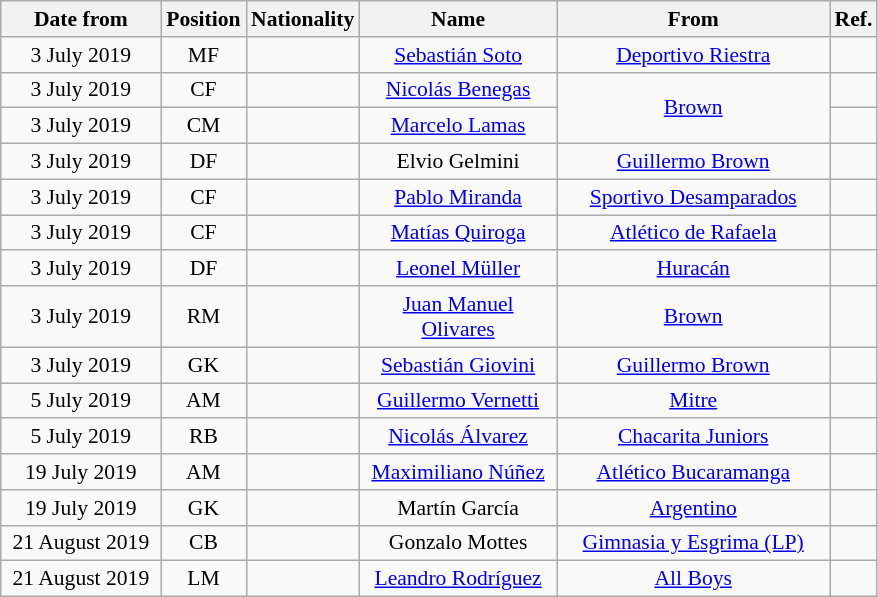<table class="wikitable" style="text-align:center; font-size:90%; ">
<tr>
<th style="background:#; color:#; width:100px;">Date from</th>
<th style="background:#; color:#; width:50px;">Position</th>
<th style="background:#; color:#; width:50px;">Nationality</th>
<th style="background:#; color:#; width:125px;">Name</th>
<th style="background:#; color:#; width:175px;">From</th>
<th style="background:#; color:#; width:25px;">Ref.</th>
</tr>
<tr>
<td>3 July 2019</td>
<td>MF</td>
<td></td>
<td><a href='#'>Sebastián Soto</a></td>
<td> <a href='#'>Deportivo Riestra</a></td>
<td></td>
</tr>
<tr>
<td>3 July 2019</td>
<td>CF</td>
<td></td>
<td><a href='#'>Nicolás Benegas</a></td>
<td rowspan="2"> <a href='#'>Brown</a></td>
<td></td>
</tr>
<tr>
<td>3 July 2019</td>
<td>CM</td>
<td></td>
<td><a href='#'>Marcelo Lamas</a></td>
<td></td>
</tr>
<tr>
<td>3 July 2019</td>
<td>DF</td>
<td></td>
<td>Elvio Gelmini</td>
<td> <a href='#'>Guillermo Brown</a></td>
<td></td>
</tr>
<tr>
<td>3 July 2019</td>
<td>CF</td>
<td></td>
<td><a href='#'>Pablo Miranda</a></td>
<td> <a href='#'>Sportivo Desamparados</a></td>
<td></td>
</tr>
<tr>
<td>3 July 2019</td>
<td>CF</td>
<td></td>
<td><a href='#'>Matías Quiroga</a></td>
<td> <a href='#'>Atlético de Rafaela</a></td>
<td></td>
</tr>
<tr>
<td>3 July 2019</td>
<td>DF</td>
<td></td>
<td><a href='#'>Leonel Müller</a></td>
<td> <a href='#'>Huracán</a></td>
<td></td>
</tr>
<tr>
<td>3 July 2019</td>
<td>RM</td>
<td></td>
<td><a href='#'>Juan Manuel Olivares</a></td>
<td> <a href='#'>Brown</a></td>
<td></td>
</tr>
<tr>
<td>3 July 2019</td>
<td>GK</td>
<td></td>
<td><a href='#'>Sebastián Giovini</a></td>
<td> <a href='#'>Guillermo Brown</a></td>
<td></td>
</tr>
<tr>
<td>5 July 2019</td>
<td>AM</td>
<td></td>
<td><a href='#'>Guillermo Vernetti</a></td>
<td> <a href='#'>Mitre</a></td>
<td></td>
</tr>
<tr>
<td>5 July 2019</td>
<td>RB</td>
<td></td>
<td><a href='#'>Nicolás Álvarez</a></td>
<td> <a href='#'>Chacarita Juniors</a></td>
<td></td>
</tr>
<tr>
<td>19 July 2019</td>
<td>AM</td>
<td></td>
<td><a href='#'>Maximiliano Núñez</a></td>
<td> <a href='#'>Atlético Bucaramanga</a></td>
<td></td>
</tr>
<tr>
<td>19 July 2019</td>
<td>GK</td>
<td></td>
<td>Martín García</td>
<td> <a href='#'>Argentino</a></td>
<td></td>
</tr>
<tr>
<td>21 August 2019</td>
<td>CB</td>
<td></td>
<td>Gonzalo Mottes</td>
<td> <a href='#'>Gimnasia y Esgrima (LP)</a></td>
<td></td>
</tr>
<tr>
<td>21 August 2019</td>
<td>LM</td>
<td></td>
<td><a href='#'>Leandro Rodríguez</a></td>
<td> <a href='#'>All Boys</a></td>
<td></td>
</tr>
</table>
